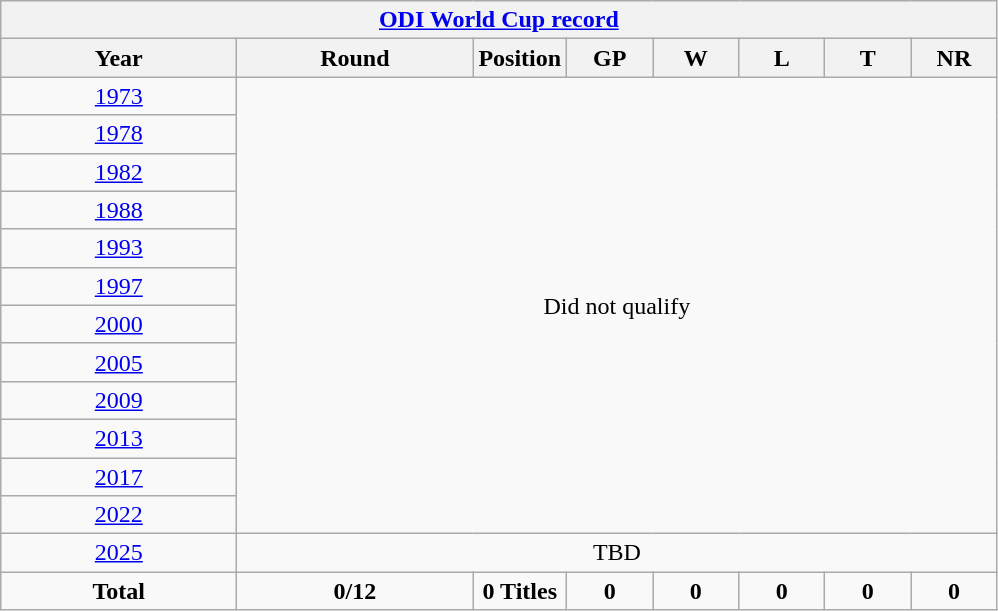<table class="wikitable" style="text-align: center;">
<tr>
<th colspan=8><a href='#'>ODI World Cup record</a></th>
</tr>
<tr>
<th width=150>Year</th>
<th width=150>Round</th>
<th width=50>Position</th>
<th width=50>GP</th>
<th width=50>W</th>
<th width=50>L</th>
<th width=50>T</th>
<th width=50>NR</th>
</tr>
<tr>
<td> <a href='#'>1973</a></td>
<td colspan=7  rowspan=12>Did not qualify</td>
</tr>
<tr>
<td> <a href='#'>1978</a></td>
</tr>
<tr>
<td> <a href='#'>1982</a></td>
</tr>
<tr>
<td> <a href='#'>1988</a></td>
</tr>
<tr>
<td> <a href='#'>1993</a></td>
</tr>
<tr>
<td> <a href='#'>1997</a></td>
</tr>
<tr>
<td> <a href='#'>2000</a></td>
</tr>
<tr>
<td> <a href='#'>2005</a></td>
</tr>
<tr>
<td> <a href='#'>2009</a></td>
</tr>
<tr>
<td> <a href='#'>2013</a></td>
</tr>
<tr>
<td> <a href='#'>2017</a></td>
</tr>
<tr>
<td> <a href='#'>2022</a></td>
</tr>
<tr>
<td> <a href='#'>2025</a></td>
<td colspan=8>TBD</td>
</tr>
<tr>
<td><strong>Total</strong></td>
<td><strong>0/12</strong></td>
<td><strong>0 Titles</strong></td>
<td><strong>0</strong></td>
<td><strong>0</strong></td>
<td><strong>0</strong></td>
<td><strong>0</strong></td>
<td><strong>0</strong></td>
</tr>
</table>
